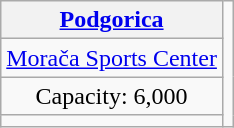<table class="wikitable" style="text-align:center">
<tr>
<th><a href='#'>Podgorica</a></th>
<td rowspan=4></td>
</tr>
<tr>
<td><a href='#'>Morača Sports Center</a></td>
</tr>
<tr>
<td>Capacity: 6,000</td>
</tr>
<tr>
<td></td>
</tr>
</table>
